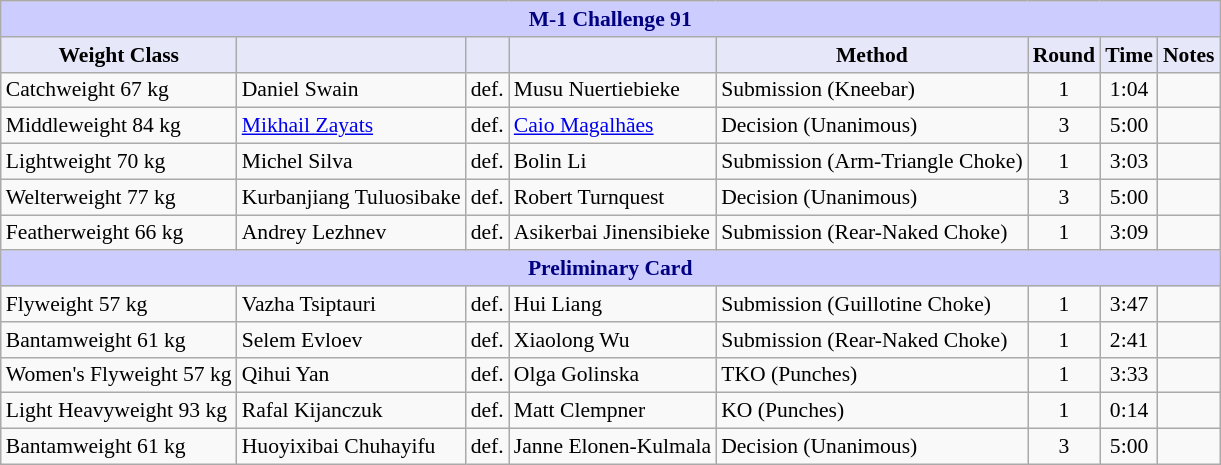<table class="wikitable" style="font-size: 90%;">
<tr>
<th colspan="8" style="background-color: #ccf; color: #000080; text-align: center;"><strong>M-1 Challenge 91</strong></th>
</tr>
<tr>
<th colspan="1" style="background-color: #E6E8FA; color: #000000; text-align: center;">Weight Class</th>
<th colspan="1" style="background-color: #E6E8FA; color: #000000; text-align: center;"></th>
<th colspan="1" style="background-color: #E6E8FA; color: #000000; text-align: center;"></th>
<th colspan="1" style="background-color: #E6E8FA; color: #000000; text-align: center;"></th>
<th colspan="1" style="background-color: #E6E8FA; color: #000000; text-align: center;">Method</th>
<th colspan="1" style="background-color: #E6E8FA; color: #000000; text-align: center;">Round</th>
<th colspan="1" style="background-color: #E6E8FA; color: #000000; text-align: center;">Time</th>
<th colspan="1" style="background-color: #E6E8FA; color: #000000; text-align: center;">Notes</th>
</tr>
<tr>
<td>Catchweight 67 kg</td>
<td> Daniel Swain</td>
<td>def.</td>
<td> Musu Nuertiebieke</td>
<td>Submission (Kneebar)</td>
<td align=center>1</td>
<td align=center>1:04</td>
<td></td>
</tr>
<tr>
<td>Middleweight 84 kg</td>
<td> <a href='#'>Mikhail Zayats</a></td>
<td>def.</td>
<td> <a href='#'>Caio Magalhães</a></td>
<td>Decision (Unanimous)</td>
<td align=center>3</td>
<td align=center>5:00</td>
<td></td>
</tr>
<tr>
<td>Lightweight 70 kg</td>
<td> Michel Silva</td>
<td>def.</td>
<td> Bolin Li</td>
<td>Submission (Arm-Triangle Choke)</td>
<td align=center>1</td>
<td align=center>3:03</td>
<td></td>
</tr>
<tr>
<td>Welterweight 77 kg</td>
<td> Kurbanjiang Tuluosibake</td>
<td>def.</td>
<td> Robert Turnquest</td>
<td>Decision (Unanimous)</td>
<td align=center>3</td>
<td align=center>5:00</td>
<td></td>
</tr>
<tr>
<td>Featherweight 66 kg</td>
<td> Andrey Lezhnev</td>
<td>def.</td>
<td> Asikerbai Jinensibieke</td>
<td>Submission (Rear-Naked Choke)</td>
<td align=center>1</td>
<td align=center>3:09</td>
<td></td>
</tr>
<tr>
<th colspan="8" style="background-color: #ccf; color: #000080; text-align: center;"><strong>Preliminary Card</strong></th>
</tr>
<tr>
<td>Flyweight 57 kg</td>
<td> Vazha Tsiptauri</td>
<td>def.</td>
<td> Hui Liang</td>
<td>Submission (Guillotine Choke)</td>
<td align=center>1</td>
<td align=center>3:47</td>
<td></td>
</tr>
<tr>
<td>Bantamweight 61 kg</td>
<td> Selem Evloev</td>
<td>def.</td>
<td> Xiaolong Wu</td>
<td>Submission (Rear-Naked Choke)</td>
<td align=center>1</td>
<td align=center>2:41</td>
<td></td>
</tr>
<tr>
<td>Women's Flyweight 57 kg</td>
<td> Qihui Yan</td>
<td>def.</td>
<td> Olga Golinska</td>
<td>TKO (Punches)</td>
<td align=center>1</td>
<td align=center>3:33</td>
<td></td>
</tr>
<tr>
<td>Light Heavyweight 93 kg</td>
<td> Rafal Kijanczuk</td>
<td>def.</td>
<td> Matt Clempner</td>
<td>KO (Punches)</td>
<td align=center>1</td>
<td align=center>0:14</td>
<td></td>
</tr>
<tr>
<td>Bantamweight 61 kg</td>
<td> Huoyixibai Chuhayifu</td>
<td>def.</td>
<td> Janne Elonen-Kulmala</td>
<td>Decision (Unanimous)</td>
<td align=center>3</td>
<td align=center>5:00</td>
<td></td>
</tr>
</table>
